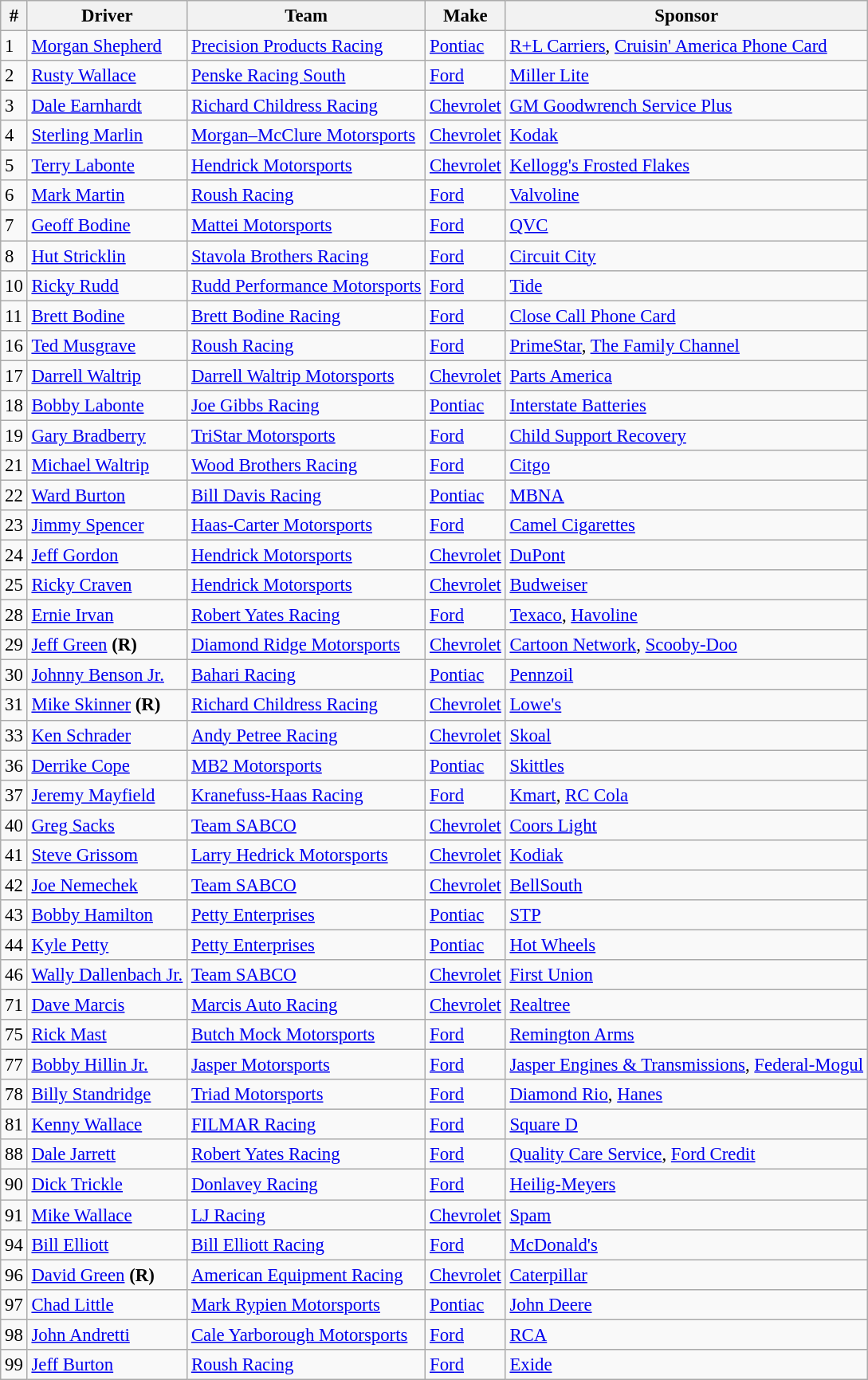<table class="wikitable" style="font-size:95%">
<tr>
<th>#</th>
<th>Driver</th>
<th>Team</th>
<th>Make</th>
<th>Sponsor</th>
</tr>
<tr>
<td>1</td>
<td><a href='#'>Morgan Shepherd</a></td>
<td><a href='#'>Precision Products Racing</a></td>
<td><a href='#'>Pontiac</a></td>
<td><a href='#'>R+L Carriers</a>, <a href='#'>Cruisin' America Phone Card</a></td>
</tr>
<tr>
<td>2</td>
<td><a href='#'>Rusty Wallace</a></td>
<td><a href='#'>Penske Racing South</a></td>
<td><a href='#'>Ford</a></td>
<td><a href='#'>Miller Lite</a></td>
</tr>
<tr>
<td>3</td>
<td><a href='#'>Dale Earnhardt</a></td>
<td><a href='#'>Richard Childress Racing</a></td>
<td><a href='#'>Chevrolet</a></td>
<td><a href='#'>GM Goodwrench Service Plus</a></td>
</tr>
<tr>
<td>4</td>
<td><a href='#'>Sterling Marlin</a></td>
<td><a href='#'>Morgan–McClure Motorsports</a></td>
<td><a href='#'>Chevrolet</a></td>
<td><a href='#'>Kodak</a></td>
</tr>
<tr>
<td>5</td>
<td><a href='#'>Terry Labonte</a></td>
<td><a href='#'>Hendrick Motorsports</a></td>
<td><a href='#'>Chevrolet</a></td>
<td><a href='#'>Kellogg's Frosted Flakes</a></td>
</tr>
<tr>
<td>6</td>
<td><a href='#'>Mark Martin</a></td>
<td><a href='#'>Roush Racing</a></td>
<td><a href='#'>Ford</a></td>
<td><a href='#'>Valvoline</a></td>
</tr>
<tr>
<td>7</td>
<td><a href='#'>Geoff Bodine</a></td>
<td><a href='#'>Mattei Motorsports</a></td>
<td><a href='#'>Ford</a></td>
<td><a href='#'>QVC</a></td>
</tr>
<tr>
<td>8</td>
<td><a href='#'>Hut Stricklin</a></td>
<td><a href='#'>Stavola Brothers Racing</a></td>
<td><a href='#'>Ford</a></td>
<td><a href='#'>Circuit City</a></td>
</tr>
<tr>
<td>10</td>
<td><a href='#'>Ricky Rudd</a></td>
<td><a href='#'>Rudd Performance Motorsports</a></td>
<td><a href='#'>Ford</a></td>
<td><a href='#'>Tide</a></td>
</tr>
<tr>
<td>11</td>
<td><a href='#'>Brett Bodine</a></td>
<td><a href='#'>Brett Bodine Racing</a></td>
<td><a href='#'>Ford</a></td>
<td><a href='#'>Close Call Phone Card</a></td>
</tr>
<tr>
<td>16</td>
<td><a href='#'>Ted Musgrave</a></td>
<td><a href='#'>Roush Racing</a></td>
<td><a href='#'>Ford</a></td>
<td><a href='#'>PrimeStar</a>, <a href='#'>The Family Channel</a></td>
</tr>
<tr>
<td>17</td>
<td><a href='#'>Darrell Waltrip</a></td>
<td><a href='#'>Darrell Waltrip Motorsports</a></td>
<td><a href='#'>Chevrolet</a></td>
<td><a href='#'>Parts America</a></td>
</tr>
<tr>
<td>18</td>
<td><a href='#'>Bobby Labonte</a></td>
<td><a href='#'>Joe Gibbs Racing</a></td>
<td><a href='#'>Pontiac</a></td>
<td><a href='#'>Interstate Batteries</a></td>
</tr>
<tr>
<td>19</td>
<td><a href='#'>Gary Bradberry</a></td>
<td><a href='#'>TriStar Motorsports</a></td>
<td><a href='#'>Ford</a></td>
<td><a href='#'>Child Support Recovery</a></td>
</tr>
<tr>
<td>21</td>
<td><a href='#'>Michael Waltrip</a></td>
<td><a href='#'>Wood Brothers Racing</a></td>
<td><a href='#'>Ford</a></td>
<td><a href='#'>Citgo</a></td>
</tr>
<tr>
<td>22</td>
<td><a href='#'>Ward Burton</a></td>
<td><a href='#'>Bill Davis Racing</a></td>
<td><a href='#'>Pontiac</a></td>
<td><a href='#'>MBNA</a></td>
</tr>
<tr>
<td>23</td>
<td><a href='#'>Jimmy Spencer</a></td>
<td><a href='#'>Haas-Carter Motorsports</a></td>
<td><a href='#'>Ford</a></td>
<td><a href='#'>Camel Cigarettes</a></td>
</tr>
<tr>
<td>24</td>
<td><a href='#'>Jeff Gordon</a></td>
<td><a href='#'>Hendrick Motorsports</a></td>
<td><a href='#'>Chevrolet</a></td>
<td><a href='#'>DuPont</a></td>
</tr>
<tr>
<td>25</td>
<td><a href='#'>Ricky Craven</a></td>
<td><a href='#'>Hendrick Motorsports</a></td>
<td><a href='#'>Chevrolet</a></td>
<td><a href='#'>Budweiser</a></td>
</tr>
<tr>
<td>28</td>
<td><a href='#'>Ernie Irvan</a></td>
<td><a href='#'>Robert Yates Racing</a></td>
<td><a href='#'>Ford</a></td>
<td><a href='#'>Texaco</a>, <a href='#'>Havoline</a></td>
</tr>
<tr>
<td>29</td>
<td><a href='#'>Jeff Green</a> <strong>(R)</strong></td>
<td><a href='#'>Diamond Ridge Motorsports</a></td>
<td><a href='#'>Chevrolet</a></td>
<td><a href='#'>Cartoon Network</a>, <a href='#'>Scooby-Doo</a></td>
</tr>
<tr>
<td>30</td>
<td><a href='#'>Johnny Benson Jr.</a></td>
<td><a href='#'>Bahari Racing</a></td>
<td><a href='#'>Pontiac</a></td>
<td><a href='#'>Pennzoil</a></td>
</tr>
<tr>
<td>31</td>
<td><a href='#'>Mike Skinner</a> <strong>(R)</strong></td>
<td><a href='#'>Richard Childress Racing</a></td>
<td><a href='#'>Chevrolet</a></td>
<td><a href='#'>Lowe's</a></td>
</tr>
<tr>
<td>33</td>
<td><a href='#'>Ken Schrader</a></td>
<td><a href='#'>Andy Petree Racing</a></td>
<td><a href='#'>Chevrolet</a></td>
<td><a href='#'>Skoal</a></td>
</tr>
<tr>
<td>36</td>
<td><a href='#'>Derrike Cope</a></td>
<td><a href='#'>MB2 Motorsports</a></td>
<td><a href='#'>Pontiac</a></td>
<td><a href='#'>Skittles</a></td>
</tr>
<tr>
<td>37</td>
<td><a href='#'>Jeremy Mayfield</a></td>
<td><a href='#'>Kranefuss-Haas Racing</a></td>
<td><a href='#'>Ford</a></td>
<td><a href='#'>Kmart</a>, <a href='#'>RC Cola</a></td>
</tr>
<tr>
<td>40</td>
<td><a href='#'>Greg Sacks</a></td>
<td><a href='#'>Team SABCO</a></td>
<td><a href='#'>Chevrolet</a></td>
<td><a href='#'>Coors Light</a></td>
</tr>
<tr>
<td>41</td>
<td><a href='#'>Steve Grissom</a></td>
<td><a href='#'>Larry Hedrick Motorsports</a></td>
<td><a href='#'>Chevrolet</a></td>
<td><a href='#'>Kodiak</a></td>
</tr>
<tr>
<td>42</td>
<td><a href='#'>Joe Nemechek</a></td>
<td><a href='#'>Team SABCO</a></td>
<td><a href='#'>Chevrolet</a></td>
<td><a href='#'>BellSouth</a></td>
</tr>
<tr>
<td>43</td>
<td><a href='#'>Bobby Hamilton</a></td>
<td><a href='#'>Petty Enterprises</a></td>
<td><a href='#'>Pontiac</a></td>
<td><a href='#'>STP</a></td>
</tr>
<tr>
<td>44</td>
<td><a href='#'>Kyle Petty</a></td>
<td><a href='#'>Petty Enterprises</a></td>
<td><a href='#'>Pontiac</a></td>
<td><a href='#'>Hot Wheels</a></td>
</tr>
<tr>
<td>46</td>
<td><a href='#'>Wally Dallenbach Jr.</a></td>
<td><a href='#'>Team SABCO</a></td>
<td><a href='#'>Chevrolet</a></td>
<td><a href='#'>First Union</a></td>
</tr>
<tr>
<td>71</td>
<td><a href='#'>Dave Marcis</a></td>
<td><a href='#'>Marcis Auto Racing</a></td>
<td><a href='#'>Chevrolet</a></td>
<td><a href='#'>Realtree</a></td>
</tr>
<tr>
<td>75</td>
<td><a href='#'>Rick Mast</a></td>
<td><a href='#'>Butch Mock Motorsports</a></td>
<td><a href='#'>Ford</a></td>
<td><a href='#'>Remington Arms</a></td>
</tr>
<tr>
<td>77</td>
<td><a href='#'>Bobby Hillin Jr.</a></td>
<td><a href='#'>Jasper Motorsports</a></td>
<td><a href='#'>Ford</a></td>
<td><a href='#'>Jasper Engines & Transmissions</a>, <a href='#'>Federal-Mogul</a></td>
</tr>
<tr>
<td>78</td>
<td><a href='#'>Billy Standridge</a></td>
<td><a href='#'>Triad Motorsports</a></td>
<td><a href='#'>Ford</a></td>
<td><a href='#'>Diamond Rio</a>, <a href='#'>Hanes</a></td>
</tr>
<tr>
<td>81</td>
<td><a href='#'>Kenny Wallace</a></td>
<td><a href='#'>FILMAR Racing</a></td>
<td><a href='#'>Ford</a></td>
<td><a href='#'>Square D</a></td>
</tr>
<tr>
<td>88</td>
<td><a href='#'>Dale Jarrett</a></td>
<td><a href='#'>Robert Yates Racing</a></td>
<td><a href='#'>Ford</a></td>
<td><a href='#'>Quality Care Service</a>, <a href='#'>Ford Credit</a></td>
</tr>
<tr>
<td>90</td>
<td><a href='#'>Dick Trickle</a></td>
<td><a href='#'>Donlavey Racing</a></td>
<td><a href='#'>Ford</a></td>
<td><a href='#'>Heilig-Meyers</a></td>
</tr>
<tr>
<td>91</td>
<td><a href='#'>Mike Wallace</a></td>
<td><a href='#'>LJ Racing</a></td>
<td><a href='#'>Chevrolet</a></td>
<td><a href='#'>Spam</a></td>
</tr>
<tr>
<td>94</td>
<td><a href='#'>Bill Elliott</a></td>
<td><a href='#'>Bill Elliott Racing</a></td>
<td><a href='#'>Ford</a></td>
<td><a href='#'>McDonald's</a></td>
</tr>
<tr>
<td>96</td>
<td><a href='#'>David Green</a> <strong>(R)</strong></td>
<td><a href='#'>American Equipment Racing</a></td>
<td><a href='#'>Chevrolet</a></td>
<td><a href='#'>Caterpillar</a></td>
</tr>
<tr>
<td>97</td>
<td><a href='#'>Chad Little</a></td>
<td><a href='#'>Mark Rypien Motorsports</a></td>
<td><a href='#'>Pontiac</a></td>
<td><a href='#'>John Deere</a></td>
</tr>
<tr>
<td>98</td>
<td><a href='#'>John Andretti</a></td>
<td><a href='#'>Cale Yarborough Motorsports</a></td>
<td><a href='#'>Ford</a></td>
<td><a href='#'>RCA</a></td>
</tr>
<tr>
<td>99</td>
<td><a href='#'>Jeff Burton</a></td>
<td><a href='#'>Roush Racing</a></td>
<td><a href='#'>Ford</a></td>
<td><a href='#'>Exide</a></td>
</tr>
</table>
